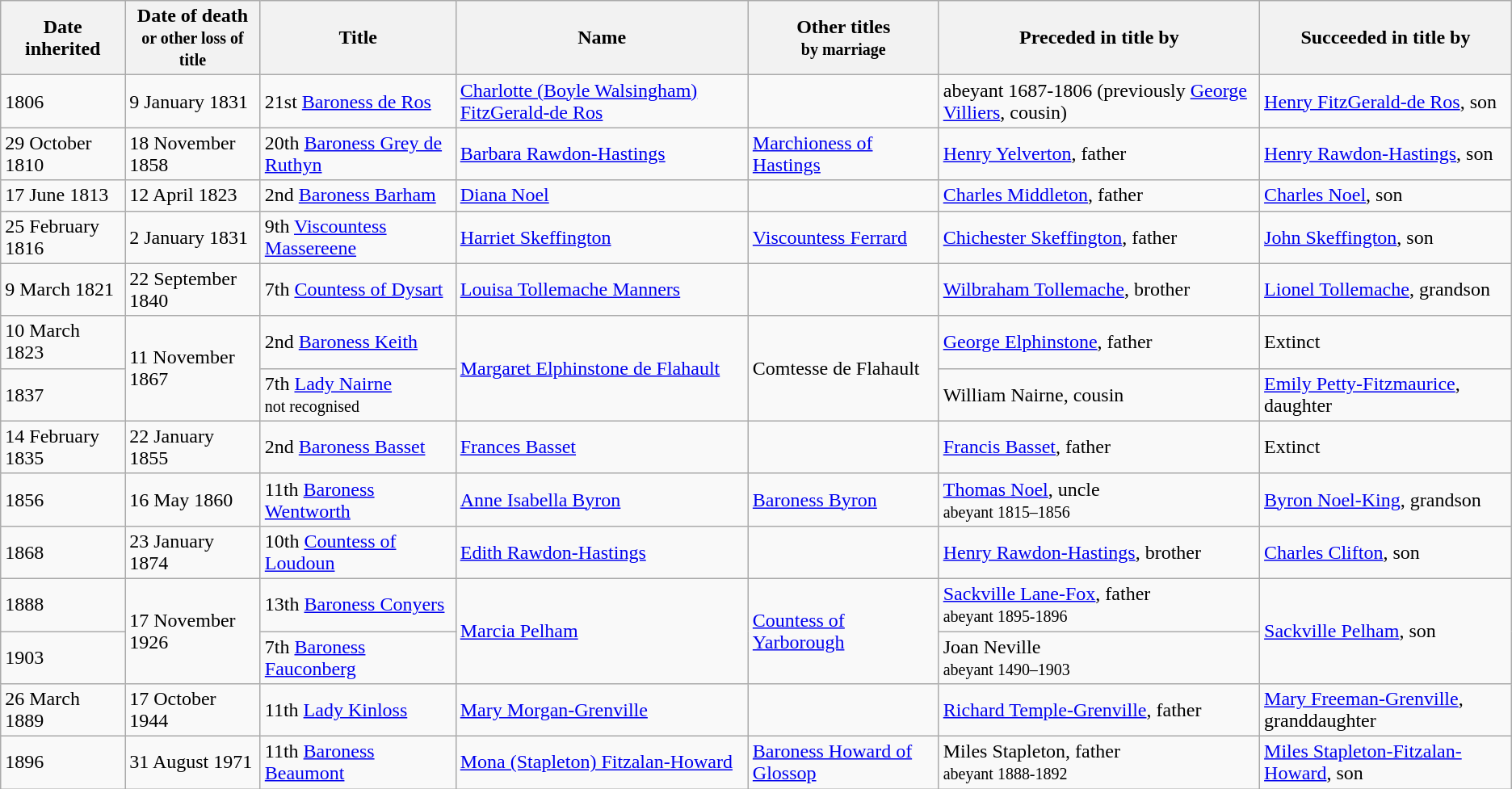<table Class="wikitable" align="center">
<tr>
<th>Date inherited</th>
<th>Date of death<br><small>or other loss of title</small></th>
<th>Title</th>
<th>Name</th>
<th>Other titles<br><small>by marriage</small></th>
<th>Preceded in title by</th>
<th>Succeeded in title by</th>
</tr>
<tr>
<td>1806</td>
<td>9 January 1831</td>
<td>21st <a href='#'>Baroness de Ros</a></td>
<td><a href='#'>Charlotte (Boyle Walsingham) FitzGerald-de Ros</a></td>
<td></td>
<td>abeyant 1687-1806 (previously <a href='#'>George Villiers</a>, cousin)</td>
<td><a href='#'>Henry FitzGerald-de Ros</a>, son</td>
</tr>
<tr>
<td>29 October 1810</td>
<td>18 November 1858</td>
<td>20th <a href='#'>Baroness Grey de Ruthyn</a></td>
<td><a href='#'>Barbara Rawdon-Hastings</a></td>
<td><a href='#'>Marchioness of Hastings</a></td>
<td><a href='#'>Henry Yelverton</a>, father</td>
<td><a href='#'>Henry Rawdon-Hastings</a>, son</td>
</tr>
<tr>
<td>17 June 1813</td>
<td>12 April 1823</td>
<td>2nd <a href='#'>Baroness Barham</a></td>
<td><a href='#'>Diana Noel</a></td>
<td></td>
<td><a href='#'>Charles Middleton</a>, father</td>
<td><a href='#'>Charles Noel</a>, son</td>
</tr>
<tr>
<td>25 February 1816</td>
<td>2 January 1831</td>
<td>9th <a href='#'>Viscountess Massereene</a></td>
<td><a href='#'>Harriet Skeffington</a></td>
<td><a href='#'>Viscountess Ferrard</a></td>
<td><a href='#'>Chichester Skeffington</a>, father</td>
<td><a href='#'>John Skeffington</a>, son</td>
</tr>
<tr>
<td>9 March 1821</td>
<td>22 September 1840</td>
<td>7th <a href='#'>Countess of Dysart</a></td>
<td><a href='#'>Louisa Tollemache Manners</a></td>
<td></td>
<td><a href='#'>Wilbraham Tollemache</a>, brother</td>
<td><a href='#'>Lionel Tollemache</a>, grandson</td>
</tr>
<tr>
<td>10 March 1823</td>
<td rowspan=2>11 November 1867</td>
<td>2nd <a href='#'>Baroness Keith</a></td>
<td rowspan=2><a href='#'>Margaret Elphinstone de Flahault</a></td>
<td rowspan=2>Comtesse de Flahault</td>
<td><a href='#'>George Elphinstone</a>, father</td>
<td>Extinct</td>
</tr>
<tr>
<td>1837</td>
<td>7th <a href='#'>Lady Nairne</a><br><small>not recognised</small></td>
<td>William Nairne, cousin</td>
<td><a href='#'>Emily Petty-Fitzmaurice</a>, daughter</td>
</tr>
<tr>
<td>14 February 1835</td>
<td>22 January 1855</td>
<td>2nd <a href='#'>Baroness Basset</a></td>
<td><a href='#'>Frances Basset</a></td>
<td></td>
<td><a href='#'>Francis Basset</a>, father</td>
<td>Extinct</td>
</tr>
<tr>
<td>1856</td>
<td>16 May 1860</td>
<td>11th <a href='#'>Baroness Wentworth</a></td>
<td><a href='#'>Anne Isabella Byron</a></td>
<td><a href='#'>Baroness Byron</a></td>
<td><a href='#'>Thomas Noel</a>, uncle<br><small>abeyant 1815–1856</small></td>
<td><a href='#'>Byron Noel-King</a>, grandson</td>
</tr>
<tr>
<td>1868</td>
<td>23 January 1874</td>
<td>10th <a href='#'>Countess of Loudoun</a></td>
<td><a href='#'>Edith Rawdon-Hastings</a></td>
<td></td>
<td><a href='#'>Henry Rawdon-Hastings</a>, brother</td>
<td><a href='#'>Charles Clifton</a>, son</td>
</tr>
<tr>
<td>1888</td>
<td rowspan=2>17 November 1926</td>
<td>13th <a href='#'>Baroness Conyers</a></td>
<td rowspan=2><a href='#'>Marcia Pelham</a></td>
<td rowspan=2><a href='#'>Countess of Yarborough</a></td>
<td><a href='#'>Sackville Lane-Fox</a>, father<br><small>abeyant 1895-1896</small></td>
<td rowspan=2><a href='#'>Sackville Pelham</a>, son</td>
</tr>
<tr>
<td>1903</td>
<td>7th <a href='#'>Baroness Fauconberg</a></td>
<td>Joan Neville<br><small>abeyant 1490–1903</small></td>
</tr>
<tr>
<td>26 March 1889</td>
<td>17 October 1944</td>
<td>11th <a href='#'>Lady Kinloss</a></td>
<td><a href='#'>Mary Morgan-Grenville</a></td>
<td></td>
<td><a href='#'>Richard Temple-Grenville</a>, father</td>
<td><a href='#'>Mary Freeman-Grenville</a>, granddaughter</td>
</tr>
<tr>
<td>1896</td>
<td>31 August 1971</td>
<td>11th <a href='#'>Baroness Beaumont</a></td>
<td><a href='#'>Mona (Stapleton) Fitzalan-Howard</a></td>
<td><a href='#'>Baroness Howard of Glossop</a></td>
<td>Miles Stapleton, father<br><small>abeyant 1888-1892</small></td>
<td><a href='#'>Miles Stapleton-Fitzalan-Howard</a>, son</td>
</tr>
</table>
